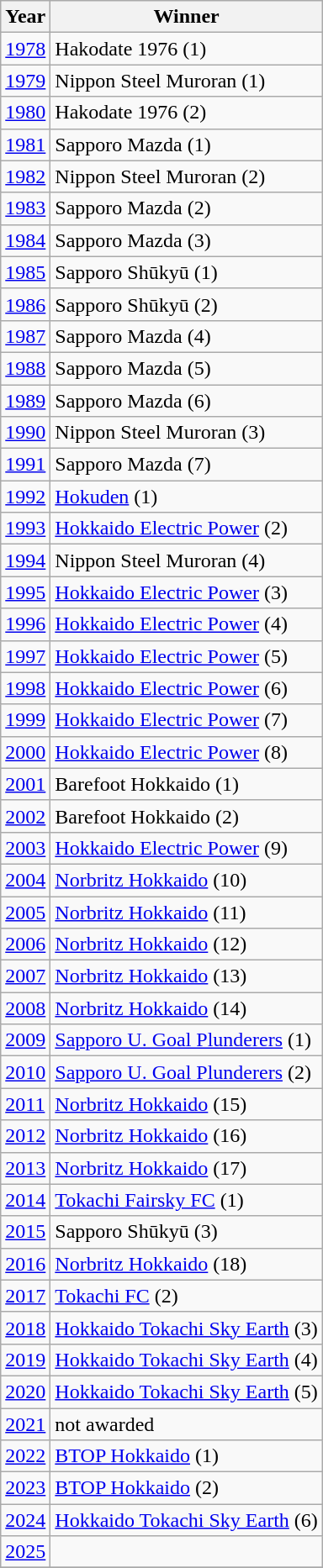<table class="wikitable">
<tr>
<th>Year</th>
<th>Winner</th>
</tr>
<tr>
<td><a href='#'>1978</a></td>
<td>Hakodate 1976 (1)</td>
</tr>
<tr>
<td><a href='#'>1979</a></td>
<td>Nippon Steel Muroran (1)</td>
</tr>
<tr>
<td><a href='#'>1980</a></td>
<td>Hakodate 1976 (2)</td>
</tr>
<tr>
<td><a href='#'>1981</a></td>
<td>Sapporo Mazda (1)</td>
</tr>
<tr>
<td><a href='#'>1982</a></td>
<td>Nippon Steel Muroran (2)</td>
</tr>
<tr>
<td><a href='#'>1983</a></td>
<td>Sapporo Mazda (2)</td>
</tr>
<tr>
<td><a href='#'>1984</a></td>
<td>Sapporo Mazda (3)</td>
</tr>
<tr>
<td><a href='#'>1985</a></td>
<td>Sapporo Shūkyū (1)</td>
</tr>
<tr>
<td><a href='#'>1986</a></td>
<td>Sapporo Shūkyū (2)</td>
</tr>
<tr>
<td><a href='#'>1987</a></td>
<td>Sapporo Mazda (4)</td>
</tr>
<tr>
<td><a href='#'>1988</a></td>
<td>Sapporo Mazda (5)</td>
</tr>
<tr>
<td><a href='#'>1989</a></td>
<td>Sapporo Mazda (6)</td>
</tr>
<tr>
<td><a href='#'>1990</a></td>
<td>Nippon Steel Muroran (3)</td>
</tr>
<tr>
<td><a href='#'>1991</a></td>
<td>Sapporo Mazda (7)</td>
</tr>
<tr>
<td><a href='#'>1992</a></td>
<td><a href='#'>Hokuden</a> (1)</td>
</tr>
<tr>
<td><a href='#'>1993</a></td>
<td><a href='#'>Hokkaido Electric Power</a> (2)</td>
</tr>
<tr>
<td><a href='#'>1994</a></td>
<td>Nippon Steel Muroran (4)</td>
</tr>
<tr>
<td><a href='#'>1995</a></td>
<td><a href='#'>Hokkaido Electric Power</a> (3)</td>
</tr>
<tr>
<td><a href='#'>1996</a></td>
<td><a href='#'>Hokkaido Electric Power</a> (4)</td>
</tr>
<tr>
<td><a href='#'>1997</a></td>
<td><a href='#'>Hokkaido Electric Power</a> (5)</td>
</tr>
<tr>
<td><a href='#'>1998</a></td>
<td><a href='#'>Hokkaido Electric Power</a> (6)</td>
</tr>
<tr>
<td><a href='#'>1999</a></td>
<td><a href='#'>Hokkaido Electric Power</a> (7)</td>
</tr>
<tr>
<td><a href='#'>2000</a></td>
<td><a href='#'>Hokkaido Electric Power</a> (8)</td>
</tr>
<tr>
<td><a href='#'>2001</a></td>
<td>Barefoot Hokkaido (1)</td>
</tr>
<tr>
<td><a href='#'>2002</a></td>
<td>Barefoot Hokkaido (2)</td>
</tr>
<tr>
<td><a href='#'>2003</a></td>
<td><a href='#'>Hokkaido Electric Power</a> (9)</td>
</tr>
<tr>
<td><a href='#'>2004</a></td>
<td><a href='#'>Norbritz Hokkaido</a> (10)</td>
</tr>
<tr>
<td><a href='#'>2005</a></td>
<td><a href='#'>Norbritz Hokkaido</a> (11)</td>
</tr>
<tr>
<td><a href='#'>2006</a></td>
<td><a href='#'>Norbritz Hokkaido</a> (12)</td>
</tr>
<tr>
<td><a href='#'>2007</a></td>
<td><a href='#'>Norbritz Hokkaido</a> (13)</td>
</tr>
<tr>
<td><a href='#'>2008</a></td>
<td><a href='#'>Norbritz Hokkaido</a> (14)</td>
</tr>
<tr>
<td><a href='#'>2009</a></td>
<td><a href='#'>Sapporo U. Goal Plunderers</a> (1)</td>
</tr>
<tr>
<td><a href='#'>2010</a></td>
<td><a href='#'>Sapporo U. Goal Plunderers</a> (2)</td>
</tr>
<tr>
<td><a href='#'>2011</a></td>
<td><a href='#'>Norbritz Hokkaido</a> (15)</td>
</tr>
<tr>
<td><a href='#'>2012</a></td>
<td><a href='#'>Norbritz Hokkaido</a> (16)</td>
</tr>
<tr>
<td><a href='#'>2013</a></td>
<td><a href='#'>Norbritz Hokkaido</a> (17)</td>
</tr>
<tr>
<td><a href='#'>2014</a></td>
<td><a href='#'>Tokachi Fairsky FC</a> (1)</td>
</tr>
<tr>
<td><a href='#'>2015</a></td>
<td>Sapporo Shūkyū (3)</td>
</tr>
<tr>
<td><a href='#'>2016</a></td>
<td><a href='#'>Norbritz Hokkaido</a> (18)</td>
</tr>
<tr>
<td><a href='#'>2017</a></td>
<td><a href='#'>Tokachi FC</a> (2)</td>
</tr>
<tr>
<td><a href='#'>2018</a></td>
<td><a href='#'>Hokkaido Tokachi Sky Earth</a> (3)</td>
</tr>
<tr>
<td><a href='#'>2019</a></td>
<td><a href='#'>Hokkaido Tokachi Sky Earth</a> (4)</td>
</tr>
<tr>
<td><a href='#'>2020</a></td>
<td><a href='#'>Hokkaido Tokachi Sky Earth</a> (5)</td>
</tr>
<tr>
<td><a href='#'>2021</a></td>
<td>not awarded</td>
</tr>
<tr>
<td><a href='#'>2022</a></td>
<td><a href='#'>BTOP Hokkaido</a> (1)</td>
</tr>
<tr>
<td><a href='#'>2023</a></td>
<td><a href='#'>BTOP Hokkaido</a> (2)</td>
</tr>
<tr>
<td><a href='#'>2024</a></td>
<td><a href='#'>Hokkaido Tokachi Sky Earth</a> (6)</td>
</tr>
<tr>
<td><a href='#'>2025</a></td>
<td></td>
</tr>
<tr>
</tr>
</table>
